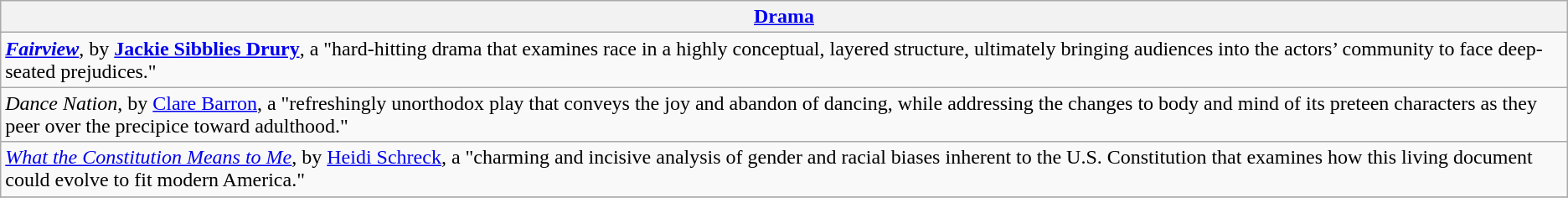<table class="wikitable" style="float:left; float:none;">
<tr>
<th><a href='#'>Drama</a></th>
</tr>
<tr>
<td><strong><em><a href='#'>Fairview</a></em></strong>, by <strong><a href='#'>Jackie Sibblies Drury</a></strong>, a "hard-hitting drama that examines race in a highly conceptual, layered structure, ultimately bringing audiences into the actors’ community to face deep-seated prejudices."</td>
</tr>
<tr>
<td><em>Dance Nation</em>, by <a href='#'>Clare Barron</a>, a "refreshingly unorthodox play that conveys the joy and abandon of dancing, while addressing the changes to body and mind of its preteen characters as they peer over the precipice toward adulthood."</td>
</tr>
<tr>
<td><em><a href='#'>What the Constitution Means to Me</a></em>, by <a href='#'>Heidi Schreck</a>, a "charming and incisive analysis of gender and racial biases inherent to the U.S. Constitution that examines how this living document could evolve to fit modern America."</td>
</tr>
<tr>
</tr>
</table>
